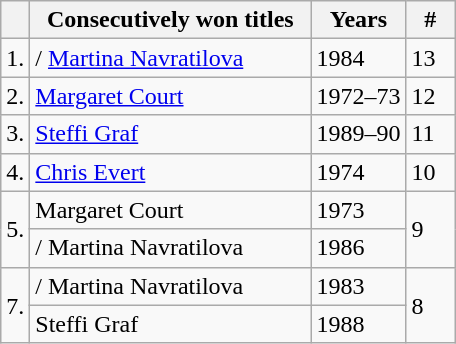<table class="wikitable" style="display:inline-table">
<tr>
<th></th>
<th style="width:180px;">Consecutively won titles</th>
<th>Years</th>
<th style="width:25px;">#</th>
</tr>
<tr>
<td style="white-space: nowrap;">1.</td>
<td>/ <a href='#'>Martina Navratilova</a></td>
<td>1984</td>
<td>13</td>
</tr>
<tr>
<td>2.</td>
<td> <a href='#'>Margaret Court</a></td>
<td>1972–73</td>
<td>12</td>
</tr>
<tr>
<td>3.</td>
<td> <a href='#'>Steffi Graf</a></td>
<td>1989–90</td>
<td>11</td>
</tr>
<tr>
<td>4.</td>
<td> <a href='#'>Chris Evert</a></td>
<td>1974</td>
<td>10</td>
</tr>
<tr>
<td rowspan=2>5.</td>
<td> Margaret Court</td>
<td>1973</td>
<td rowspan=2>9</td>
</tr>
<tr>
<td style="white-space: nowrap;">/ Martina Navratilova</td>
<td>1986</td>
</tr>
<tr>
<td rowspan=2>7.</td>
<td>/ Martina Navratilova</td>
<td>1983</td>
<td rowspan=2>8</td>
</tr>
<tr>
<td> Steffi Graf</td>
<td>1988</td>
</tr>
</table>
